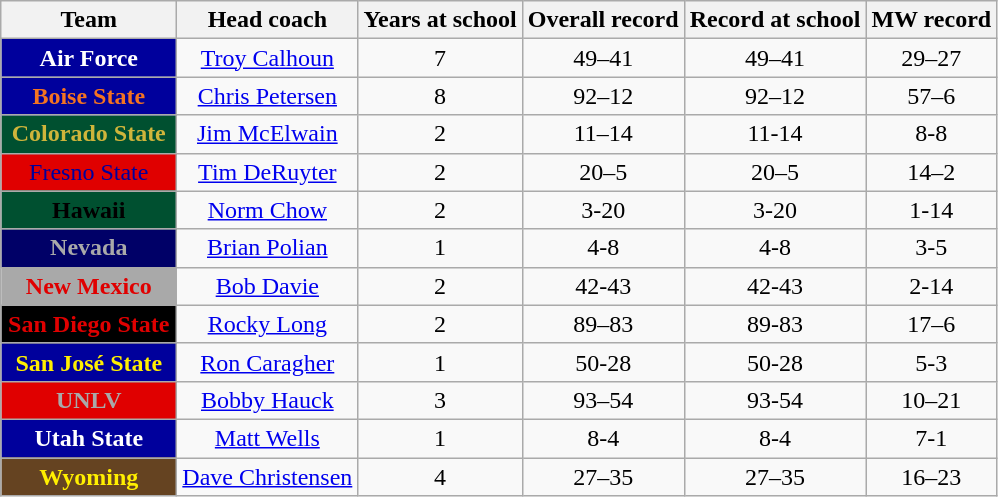<table class="wikitable sortable" style="text-align: center;">
<tr>
<th style="width:110px;">Team</th>
<th>Head coach</th>
<th>Years at school</th>
<th>Overall record</th>
<th>Record at school</th>
<th>MW record</th>
</tr>
<tr>
<th style="background:#00009c; color:#fff;">Air Force</th>
<td><a href='#'>Troy Calhoun</a></td>
<td>7</td>
<td>49–41</td>
<td>49–41</td>
<td>29–27</td>
</tr>
<tr>
<th style="background:#00009C; color:#f47321;">Boise State</th>
<td><a href='#'>Chris Petersen</a></td>
<td>8</td>
<td>92–12</td>
<td>92–12</td>
<td>57–6</td>
</tr>
<tr>
<th style="background:#005030; color:#CFB53B;">Colorado State</th>
<td><a href='#'>Jim McElwain</a></td>
<td>2</td>
<td>11–14</td>
<td>11-14</td>
<td>8-8</td>
</tr>
<tr>
<td style="background:#e00000; color:#00009C;">Fresno State</td>
<td><a href='#'>Tim DeRuyter</a></td>
<td>2</td>
<td>20–5</td>
<td>20–5</td>
<td>14–2</td>
</tr>
<tr>
<th style="background:#005030; color:#000;">Hawaii</th>
<td><a href='#'>Norm Chow</a></td>
<td>2</td>
<td>3-20</td>
<td>3-20</td>
<td>1-14</td>
</tr>
<tr>
<th style="background:#000067; color:darkGrey;">Nevada</th>
<td><a href='#'>Brian Polian</a></td>
<td>1</td>
<td>4-8</td>
<td>4-8</td>
<td>3-5</td>
</tr>
<tr>
<th style="background:darkGrey; color:#e00000;">New Mexico</th>
<td><a href='#'>Bob Davie</a></td>
<td>2</td>
<td>42-43</td>
<td>42-43</td>
<td>2-14</td>
</tr>
<tr>
<th style="background:#000; color:#e00000;">San Diego State</th>
<td><a href='#'>Rocky Long</a></td>
<td>2</td>
<td>89–83</td>
<td>89-83</td>
<td>17–6</td>
</tr>
<tr>
<th style="background:#00009c; color:#FFEF00">San José State</th>
<td><a href='#'>Ron Caragher</a></td>
<td>1</td>
<td>50-28</td>
<td>50-28</td>
<td>5-3</td>
</tr>
<tr>
<th style="background:#e00000; color:darkGrey;">UNLV</th>
<td><a href='#'>Bobby Hauck</a></td>
<td>3</td>
<td>93–54</td>
<td>93-54</td>
<td>10–21</td>
</tr>
<tr>
<th style="background:#00009c; color:#FFF">Utah State</th>
<td><a href='#'>Matt Wells</a></td>
<td>1</td>
<td>8-4</td>
<td>8-4</td>
<td>7-1</td>
</tr>
<tr>
<th style="background:#654321; color:#FFEF00">Wyoming</th>
<td><a href='#'>Dave Christensen</a></td>
<td>4</td>
<td>27–35</td>
<td>27–35</td>
<td>16–23</td>
</tr>
</table>
